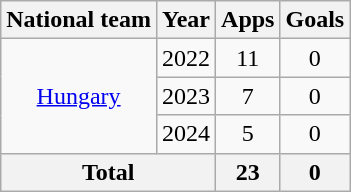<table class="wikitable" style="text-align:center">
<tr>
<th>National team</th>
<th>Year</th>
<th>Apps</th>
<th>Goals</th>
</tr>
<tr>
<td rowspan="3"><a href='#'>Hungary</a></td>
<td>2022</td>
<td>11</td>
<td>0</td>
</tr>
<tr>
<td>2023</td>
<td>7</td>
<td>0</td>
</tr>
<tr>
<td>2024</td>
<td>5</td>
<td>0</td>
</tr>
<tr>
<th colspan="2">Total</th>
<th>23</th>
<th>0</th>
</tr>
</table>
